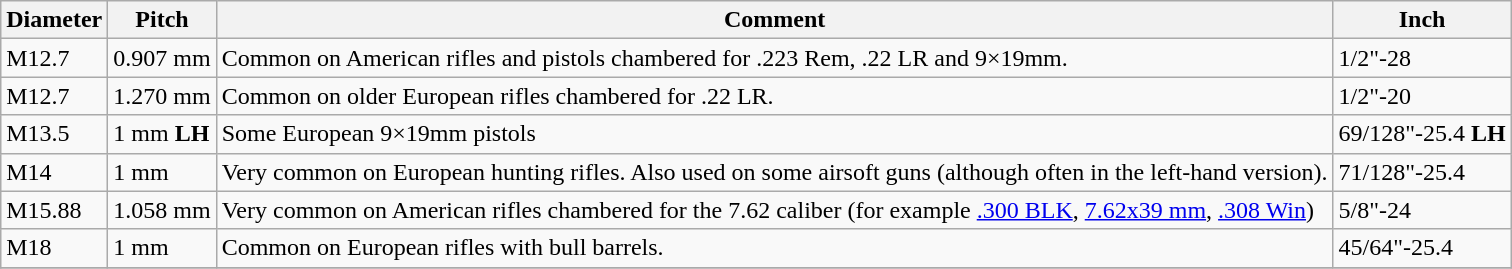<table class="wikitable sortable" style="text-align: left;">
<tr>
<th>Diameter</th>
<th>Pitch</th>
<th>Comment</th>
<th>Inch</th>
</tr>
<tr>
<td>M12.7</td>
<td>0.907 mm</td>
<td>Common on American rifles and pistols chambered for .223 Rem, .22 LR and 9×19mm.</td>
<td>1/2"-28</td>
</tr>
<tr>
<td>M12.7</td>
<td>1.270 mm</td>
<td>Common on older European rifles chambered for .22 LR.</td>
<td>1/2"-20</td>
</tr>
<tr>
<td>M13.5</td>
<td>1 mm <strong>LH</strong></td>
<td>Some European 9×19mm pistols</td>
<td>69/128"-25.4 <strong>LH</strong></td>
</tr>
<tr>
<td>M14</td>
<td>1 mm</td>
<td>Very common on European hunting rifles. Also used on some airsoft guns (although often in the left-hand version).</td>
<td>71/128"-25.4</td>
</tr>
<tr>
<td>M15.88</td>
<td>1.058 mm</td>
<td>Very common on American rifles chambered for the 7.62 caliber (for example <a href='#'>.300 BLK</a>, <a href='#'>7.62x39 mm</a>, <a href='#'>.308 Win</a>)</td>
<td>5/8"-24</td>
</tr>
<tr>
<td>M18</td>
<td>1 mm</td>
<td>Common on European rifles with bull barrels.</td>
<td>45/64"-25.4</td>
</tr>
<tr>
</tr>
</table>
